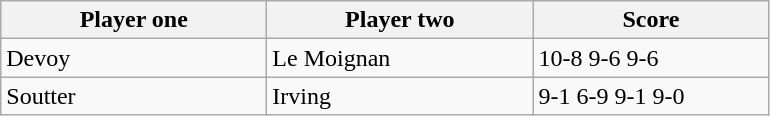<table class="wikitable">
<tr>
<th width=170>Player one</th>
<th width=170>Player two</th>
<th width=150>Score</th>
</tr>
<tr>
<td> Devoy</td>
<td> Le Moignan</td>
<td>10-8 9-6 9-6</td>
</tr>
<tr>
<td> Soutter</td>
<td> Irving</td>
<td>9-1 6-9 9-1 9-0</td>
</tr>
</table>
